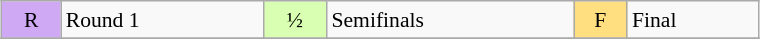<table class="wikitable" style="margin:0.5em auto; font-size:90%; line-height:1.25em;" width=40%;>
<tr>
<td bgcolor="#D0A9F5" align=center>R</td>
<td>Round 1</td>
<td bgcolor="#D9FFB2" align=center>½</td>
<td>Semifinals</td>
<td bgcolor="#FFDF80" align=center>F</td>
<td>Final</td>
</tr>
<tr>
</tr>
</table>
